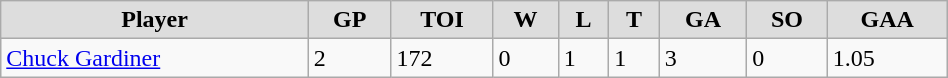<table class="wikitable" width="50%">
<tr align="center"  bgcolor="#dddddd">
<td><strong>Player</strong></td>
<td><strong>GP</strong></td>
<td><strong>TOI</strong></td>
<td><strong>W</strong></td>
<td><strong>L</strong></td>
<td><strong>T</strong></td>
<td><strong>GA</strong></td>
<td><strong>SO</strong></td>
<td><strong>GAA</strong></td>
</tr>
<tr>
<td><a href='#'>Chuck Gardiner</a></td>
<td>2</td>
<td>172</td>
<td>0</td>
<td>1</td>
<td>1</td>
<td>3</td>
<td>0</td>
<td>1.05</td>
</tr>
</table>
